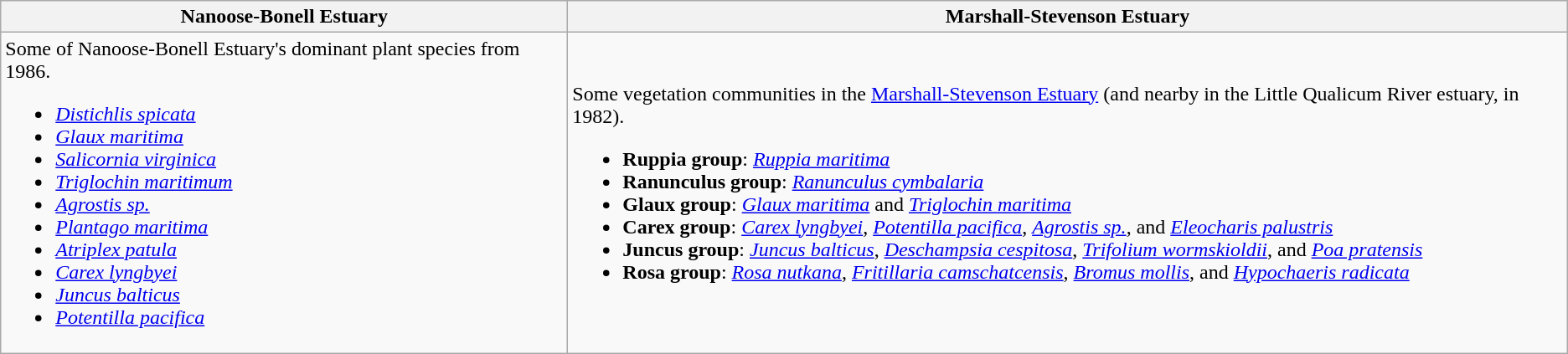<table class="wikitable mw-collapsible">
<tr>
<th>Nanoose-Bonell Estuary</th>
<th>Marshall-Stevenson Estuary</th>
</tr>
<tr>
<td>Some of Nanoose-Bonell Estuary's dominant plant species from 1986.<br><ul><li><em><a href='#'>Distichlis spicata</a></em></li><li><em><a href='#'>Glaux maritima</a></em></li><li><em><a href='#'>Salicornia virginica</a></em></li><li><em><a href='#'>Triglochin maritimum</a></em></li><li><em><a href='#'>Agrostis sp.</a></em></li><li><em><a href='#'>Plantago maritima</a></em></li><li><em><a href='#'>Atriplex patula</a></em></li><li><em><a href='#'>Carex lyngbyei</a></em></li><li><em><a href='#'>Juncus balticus</a></em></li><li><em><a href='#'>Potentilla pacifica</a></em></li></ul></td>
<td>Some vegetation communities in the <a href='#'>Marshall-Stevenson Estuary</a> (and nearby in the Little Qualicum River estuary, in 1982).<br><ul><li><strong>Ruppia group</strong>: <em><a href='#'>Ruppia maritima</a></em></li><li><strong>Ranunculus group</strong>: <em><a href='#'>Ranunculus cymbalaria</a></em></li><li><strong>Glaux group</strong>: <em><a href='#'>Glaux maritima</a></em> and <em><a href='#'>Triglochin maritima</a></em></li><li><strong>Carex group</strong>: <em><a href='#'>Carex lyngbyei</a></em>, <em><a href='#'>Potentilla pacifica</a></em>, <em><a href='#'>Agrostis sp.</a></em>, and <em><a href='#'>Eleocharis palustris</a></em></li><li><strong>Juncus group</strong>: <em><a href='#'>Juncus balticus</a></em>, <em><a href='#'>Deschampsia cespitosa</a></em>, <em><a href='#'>Trifolium wormskioldii</a></em>, and <em><a href='#'>Poa pratensis</a></em></li><li><strong>Rosa group</strong>: <em><a href='#'>Rosa nutkana</a></em>, <em><a href='#'>Fritillaria camschatcensis</a></em>, <em><a href='#'>Bromus mollis</a></em>, and <em><a href='#'>Hypochaeris radicata</a></em></li></ul></td>
</tr>
</table>
